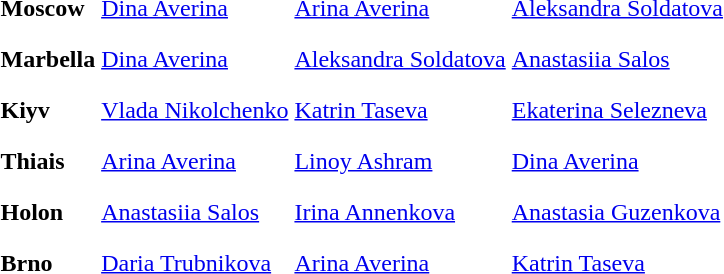<table>
<tr>
<th scope=row style="text-align:left">Moscow</th>
<td style="height:30px;"> <a href='#'>Dina Averina</a></td>
<td style="height:30px;"> <a href='#'>Arina Averina</a></td>
<td style="height:30px;"> <a href='#'>Aleksandra Soldatova</a></td>
</tr>
<tr>
<th scope=row style="text-align:left">Marbella</th>
<td style="height:30px;"> <a href='#'>Dina Averina</a></td>
<td style="height:30px;"> <a href='#'>Aleksandra Soldatova</a></td>
<td style="height:30px;"> <a href='#'>Anastasiia Salos</a></td>
</tr>
<tr>
<th scope=row style="text-align:left">Kiyv</th>
<td style="height:30px;"> <a href='#'>Vlada Nikolchenko</a></td>
<td style="height:30px;"> <a href='#'>Katrin Taseva</a></td>
<td style="height:30px;"> <a href='#'>Ekaterina Selezneva</a></td>
</tr>
<tr>
<th scope=row style="text-align:left">Thiais</th>
<td style="height:30px;"> <a href='#'>Arina Averina</a></td>
<td style="height:30px;"> <a href='#'>Linoy Ashram</a></td>
<td style="height:30px;"> <a href='#'>Dina Averina</a></td>
</tr>
<tr>
<th scope=row style="text-align:left">Holon</th>
<td style="height:30px;"> <a href='#'>Anastasiia Salos</a></td>
<td style="height:30px;"> <a href='#'>Irina Annenkova</a></td>
<td style="height:30px;"> <a href='#'>Anastasia Guzenkova</a></td>
</tr>
<tr>
<th scope=row style="text-align:left">Brno</th>
<td style="height:30px;"> <a href='#'>Daria Trubnikova</a></td>
<td style="height:30px;"> <a href='#'>Arina Averina</a></td>
<td style="height:30px;"> <a href='#'>Katrin Taseva</a></td>
</tr>
<tr>
</tr>
</table>
